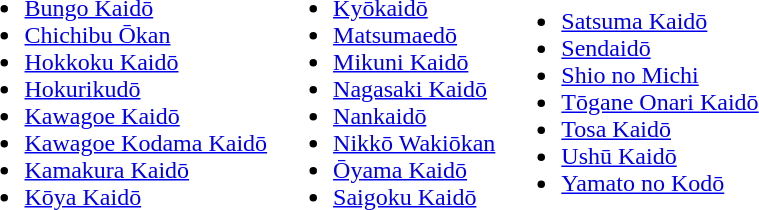<table>
<tr>
<td><br><ul><li><a href='#'>Bungo Kaidō</a></li><li><a href='#'>Chichibu Ōkan</a></li><li><a href='#'>Hokkoku Kaidō</a></li><li><a href='#'>Hokurikudō</a></li><li><a href='#'>Kawagoe Kaidō</a></li><li><a href='#'>Kawagoe Kodama Kaidō</a></li><li><a href='#'>Kamakura Kaidō</a></li><li><a href='#'>Kōya Kaidō</a></li></ul></td>
<td><br><ul><li><a href='#'>Kyōkaidō</a></li><li><a href='#'>Matsumaedō</a></li><li><a href='#'>Mikuni Kaidō</a></li><li><a href='#'>Nagasaki Kaidō</a></li><li><a href='#'>Nankaidō</a></li><li><a href='#'>Nikkō Wakiōkan</a></li><li><a href='#'>Ōyama Kaidō</a></li><li><a href='#'>Saigoku Kaidō</a></li></ul></td>
<td><br><ul><li><a href='#'>Satsuma Kaidō</a></li><li><a href='#'>Sendaidō</a></li><li><a href='#'>Shio no Michi</a></li><li><a href='#'>Tōgane Onari Kaidō</a></li><li><a href='#'>Tosa Kaidō</a></li><li><a href='#'>Ushū Kaidō</a></li><li><a href='#'>Yamato no Kodō</a></li></ul></td>
</tr>
</table>
